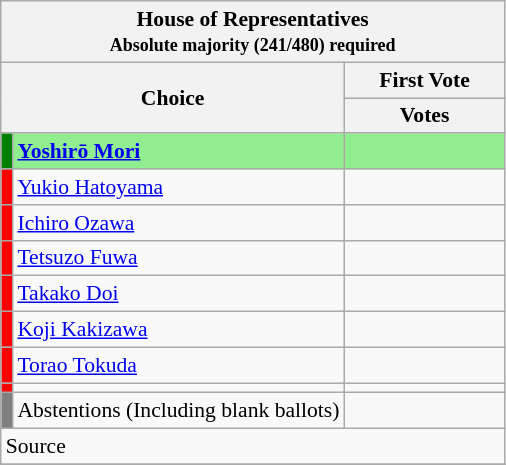<table class="wikitable" style="font-size:90%;">
<tr>
<th colspan="4">House of Representatives <br><small>Absolute majority (241/480) required</small></th>
</tr>
<tr>
<th align="left" rowspan="2" colspan="2" width="100">Choice</th>
<th colspan="2">First Vote</th>
</tr>
<tr>
<th width="100">Votes</th>
</tr>
<tr style="background:lightgreen;">
<td width="1" bgcolor="green"></td>
<td align="left"><strong><a href='#'>Yoshirō Mori</a></strong></td>
<td></td>
</tr>
<tr>
<td bgcolor="red"></td>
<td align="left"><a href='#'>Yukio Hatoyama</a></td>
<td></td>
</tr>
<tr>
<td bgcolor="red"></td>
<td align="left"><a href='#'>Ichiro Ozawa</a></td>
<td></td>
</tr>
<tr>
<td bgcolor="red"></td>
<td align="left"><a href='#'>Tetsuzo Fuwa</a></td>
<td></td>
</tr>
<tr>
<td bgcolor="red"></td>
<td align="left"><a href='#'>Takako Doi</a></td>
<td></td>
</tr>
<tr>
<td bgcolor="red"></td>
<td align="left"><a href='#'>Koji Kakizawa</a></td>
<td></td>
</tr>
<tr>
<td bgcolor="red"></td>
<td align="left"><a href='#'>Torao Tokuda</a></td>
<td></td>
</tr>
<tr>
<td bgcolor="red"></td>
<td align="left"></td>
<td></td>
</tr>
<tr>
<td bgcolor="gray"></td>
<td align="left">Abstentions (Including blank ballots)</td>
<td></td>
</tr>
<tr>
<td colspan=3>Source </td>
</tr>
<tr>
</tr>
</table>
